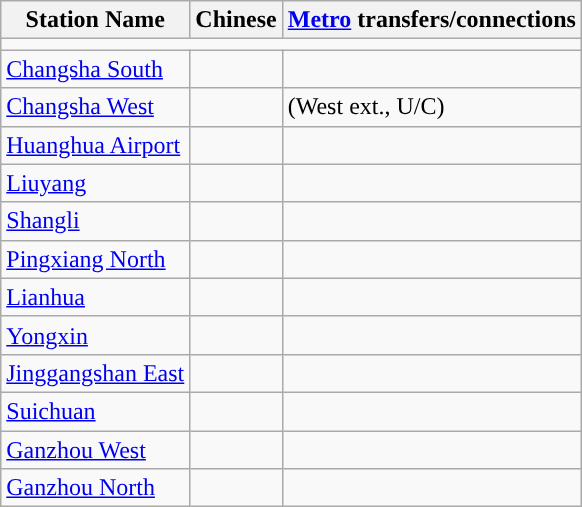<table class="wikitable">
<tr>
<th>Station Name</th>
<th>Chinese</th>
<th><a href='#'>Metro</a> transfers/connections<br></th>
</tr>
<tr style="background:#">
<td colspan="3"></td>
</tr>
<tr>
<td><a href='#'>Changsha South</a></td>
<td></td>
<td>   </td>
</tr>
<tr>
<td><a href='#'>Changsha West</a></td>
<td></td>
<td>  (West ext., U/C)</td>
</tr>
<tr>
<td><a href='#'>Huanghua Airport</a></td>
<td></td>
<td>   </td>
</tr>
<tr>
<td><a href='#'>Liuyang</a></td>
<td></td>
<td></td>
</tr>
<tr>
<td><a href='#'>Shangli</a></td>
<td></td>
<td></td>
</tr>
<tr>
<td><a href='#'>Pingxiang North</a></td>
<td></td>
<td></td>
</tr>
<tr>
<td><a href='#'>Lianhua</a></td>
<td></td>
<td></td>
</tr>
<tr>
<td><a href='#'>Yongxin</a></td>
<td></td>
<td></td>
</tr>
<tr>
<td><a href='#'>Jinggangshan East</a></td>
<td></td>
<td></td>
</tr>
<tr>
<td><a href='#'>Suichuan</a></td>
<td></td>
<td></td>
</tr>
<tr>
<td><a href='#'>Ganzhou West</a></td>
<td></td>
<td></td>
</tr>
<tr>
<td><a href='#'>Ganzhou North</a></td>
<td></td>
<td></td>
</tr>
</table>
